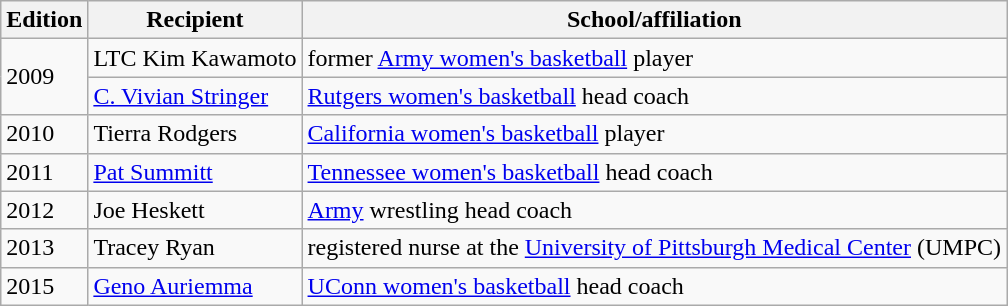<table class="wikitable">
<tr>
<th>Edition</th>
<th>Recipient</th>
<th>School/affiliation</th>
</tr>
<tr>
<td rowspan=2>2009</td>
<td>LTC Kim Kawamoto</td>
<td>former <a href='#'>Army women's basketball</a> player</td>
</tr>
<tr>
<td><a href='#'>C. Vivian Stringer</a></td>
<td><a href='#'>Rutgers women's basketball</a> head coach</td>
</tr>
<tr>
<td>2010</td>
<td>Tierra Rodgers</td>
<td><a href='#'>California women's basketball</a> player</td>
</tr>
<tr>
<td>2011</td>
<td><a href='#'>Pat Summitt</a></td>
<td><a href='#'>Tennessee women's basketball</a> head coach</td>
</tr>
<tr>
<td>2012</td>
<td>Joe Heskett</td>
<td><a href='#'>Army</a> wrestling head coach</td>
</tr>
<tr>
<td>2013</td>
<td>Tracey Ryan</td>
<td>registered nurse at the <a href='#'>University of Pittsburgh Medical Center</a> (UMPC)</td>
</tr>
<tr>
<td>2015</td>
<td><a href='#'>Geno Auriemma</a></td>
<td><a href='#'>UConn women's basketball</a> head coach</td>
</tr>
</table>
